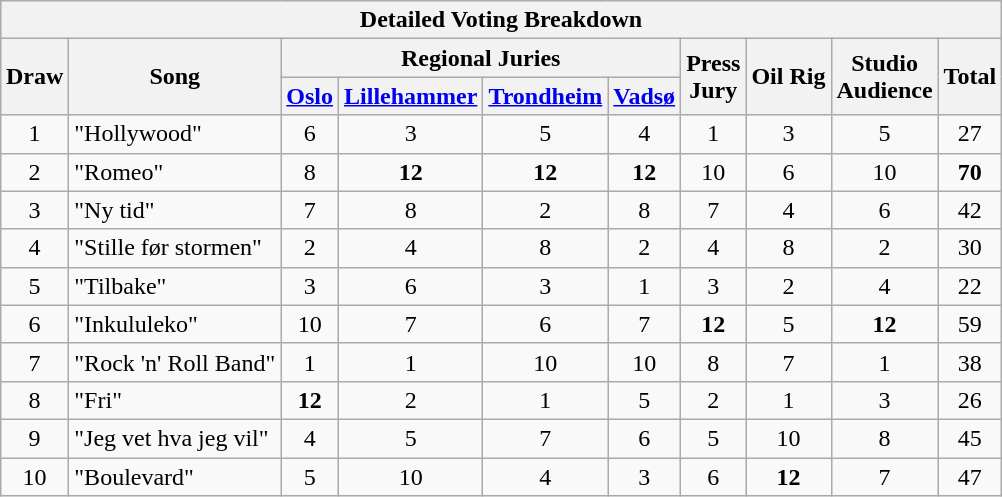<table class="wikitable collapsible" style="margin: 1em auto 1em auto; text-align:center;">
<tr>
<th colspan="10">Detailed Voting Breakdown</th>
</tr>
<tr>
<th rowspan="2">Draw</th>
<th rowspan="2">Song</th>
<th colspan="4">Regional Juries</th>
<th rowspan="2">Press<br>Jury</th>
<th rowspan="2">Oil Rig</th>
<th rowspan="2">Studio<br>Audience</th>
<th rowspan="2">Total</th>
</tr>
<tr>
<th><a href='#'>Oslo</a></th>
<th><a href='#'>Lillehammer</a></th>
<th><a href='#'>Trondheim</a></th>
<th><a href='#'>Vadsø</a></th>
</tr>
<tr>
<td>1</td>
<td align="left">"Hollywood"</td>
<td>6</td>
<td>3</td>
<td>5</td>
<td>4</td>
<td>1</td>
<td>3</td>
<td>5</td>
<td>27</td>
</tr>
<tr>
<td>2</td>
<td align="left">"Romeo"</td>
<td>8</td>
<td><strong>12</strong></td>
<td><strong>12</strong></td>
<td><strong>12</strong></td>
<td>10</td>
<td>6</td>
<td>10</td>
<td><strong>70</strong></td>
</tr>
<tr>
<td>3</td>
<td align="left">"Ny tid"</td>
<td>7</td>
<td>8</td>
<td>2</td>
<td>8</td>
<td>7</td>
<td>4</td>
<td>6</td>
<td>42</td>
</tr>
<tr>
<td>4</td>
<td align="left">"Stille før stormen"</td>
<td>2</td>
<td>4</td>
<td>8</td>
<td>2</td>
<td>4</td>
<td>8</td>
<td>2</td>
<td>30</td>
</tr>
<tr>
<td>5</td>
<td align="left">"Tilbake"</td>
<td>3</td>
<td>6</td>
<td>3</td>
<td>1</td>
<td>3</td>
<td>2</td>
<td>4</td>
<td>22</td>
</tr>
<tr>
<td>6</td>
<td align="left">"Inkululeko"</td>
<td>10</td>
<td>7</td>
<td>6</td>
<td>7</td>
<td><strong>12</strong></td>
<td>5</td>
<td><strong>12</strong></td>
<td>59</td>
</tr>
<tr>
<td>7</td>
<td align="left">"Rock 'n' Roll Band"</td>
<td>1</td>
<td>1</td>
<td>10</td>
<td>10</td>
<td>8</td>
<td>7</td>
<td>1</td>
<td>38</td>
</tr>
<tr>
<td>8</td>
<td align="left">"Fri"</td>
<td><strong>12</strong></td>
<td>2</td>
<td>1</td>
<td>5</td>
<td>2</td>
<td>1</td>
<td>3</td>
<td>26</td>
</tr>
<tr>
<td>9</td>
<td align="left">"Jeg vet hva jeg vil"</td>
<td>4</td>
<td>5</td>
<td>7</td>
<td>6</td>
<td>5</td>
<td>10</td>
<td>8</td>
<td>45</td>
</tr>
<tr>
<td>10</td>
<td align="left">"Boulevard"</td>
<td>5</td>
<td>10</td>
<td>4</td>
<td>3</td>
<td>6</td>
<td><strong>12</strong></td>
<td>7</td>
<td>47</td>
</tr>
</table>
